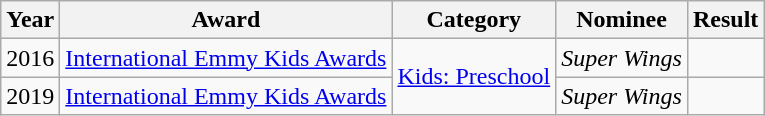<table class="wikitable">
<tr>
<th>Year</th>
<th>Award</th>
<th>Category</th>
<th>Nominee</th>
<th>Result</th>
</tr>
<tr>
<td>2016</td>
<td><a href='#'>International Emmy Kids Awards</a></td>
<td rowspan="2"><a href='#'>Kids: Preschool</a></td>
<td><em>Super Wings</em></td>
<td></td>
</tr>
<tr>
<td>2019</td>
<td><a href='#'>International Emmy Kids Awards</a></td>
<td><em>Super Wings</em></td>
<td></td>
</tr>
</table>
